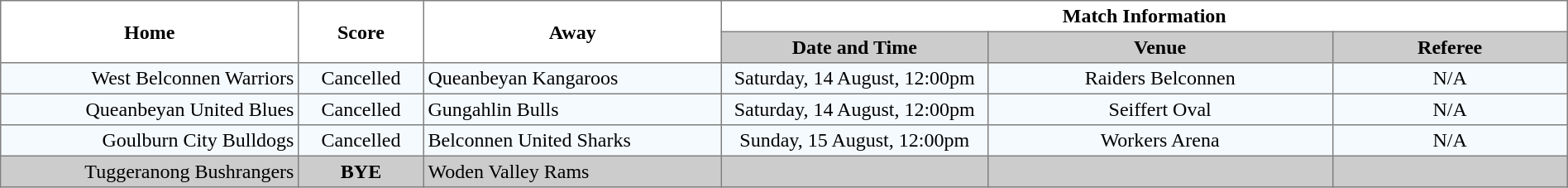<table border="1" cellpadding="3" cellspacing="0" width="100%" style="border-collapse:collapse;  text-align:center;">
<tr>
<th rowspan="2" width="19%">Home</th>
<th rowspan="2" width="8%">Score</th>
<th rowspan="2" width="19%">Away</th>
<th colspan="3">Match Information</th>
</tr>
<tr bgcolor="#CCCCCC">
<th width="17%">Date and Time</th>
<th width="22%">Venue</th>
<th width="50%">Referee</th>
</tr>
<tr style="text-align:center; background:#f5faff;">
<td align="right">West Belconnen Warriors </td>
<td>Cancelled</td>
<td align="left"> Queanbeyan Kangaroos</td>
<td>Saturday, 14 August, 12:00pm</td>
<td>Raiders Belconnen</td>
<td>N/A</td>
</tr>
<tr style="text-align:center; background:#f5faff;">
<td align="right">Queanbeyan United Blues </td>
<td>Cancelled</td>
<td align="left"> Gungahlin Bulls</td>
<td>Saturday, 14 August, 12:00pm</td>
<td>Seiffert Oval</td>
<td>N/A</td>
</tr>
<tr style="text-align:center; background:#f5faff;">
<td align="right">Goulburn City Bulldogs </td>
<td>Cancelled</td>
<td align="left"> Belconnen United Sharks</td>
<td>Sunday, 15 August, 12:00pm</td>
<td>Workers Arena</td>
<td>N/A</td>
</tr>
<tr style="text-align:center; background:#CCCCCC;">
<td align="right">Tuggeranong Bushrangers </td>
<td><strong>BYE</strong></td>
<td align="left"> Woden Valley Rams</td>
<td></td>
<td></td>
<td></td>
</tr>
</table>
